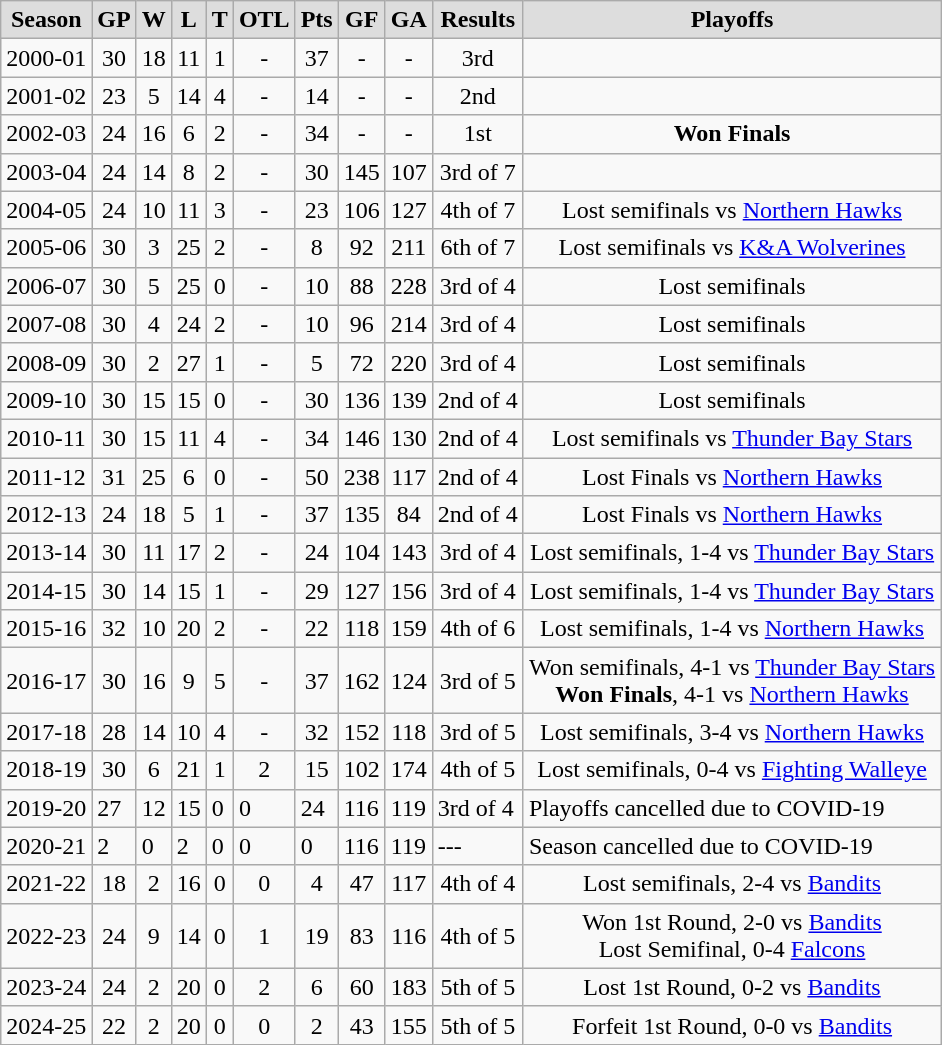<table class="wikitable">
<tr align="center"  bgcolor="#dddddd">
<td><strong>Season</strong></td>
<td><strong>GP</strong></td>
<td><strong>W</strong></td>
<td><strong>L</strong></td>
<td><strong>T</strong></td>
<td><strong>OTL</strong></td>
<td><strong>Pts</strong></td>
<td><strong>GF</strong></td>
<td><strong>GA</strong></td>
<td><strong>Results</strong></td>
<td><strong>Playoffs</strong></td>
</tr>
<tr align="center">
<td>2000-01</td>
<td>30</td>
<td>18</td>
<td>11</td>
<td>1</td>
<td>-</td>
<td>37</td>
<td>-</td>
<td>-</td>
<td>3rd</td>
<td></td>
</tr>
<tr align="center">
<td>2001-02</td>
<td>23</td>
<td>5</td>
<td>14</td>
<td>4</td>
<td>-</td>
<td>14</td>
<td>-</td>
<td>-</td>
<td>2nd</td>
<td></td>
</tr>
<tr align="center">
<td>2002-03</td>
<td>24</td>
<td>16</td>
<td>6</td>
<td>2</td>
<td>-</td>
<td>34</td>
<td>-</td>
<td>-</td>
<td>1st</td>
<td><strong>Won Finals</strong></td>
</tr>
<tr align="center">
<td>2003-04</td>
<td>24</td>
<td>14</td>
<td>8</td>
<td>2</td>
<td>-</td>
<td>30</td>
<td>145</td>
<td>107</td>
<td>3rd of 7</td>
<td></td>
</tr>
<tr align="center">
<td>2004-05</td>
<td>24</td>
<td>10</td>
<td>11</td>
<td>3</td>
<td>-</td>
<td>23</td>
<td>106</td>
<td>127</td>
<td>4th of 7</td>
<td>Lost semifinals vs <a href='#'>Northern Hawks</a></td>
</tr>
<tr align="center">
<td>2005-06</td>
<td>30</td>
<td>3</td>
<td>25</td>
<td>2</td>
<td>-</td>
<td>8</td>
<td>92</td>
<td>211</td>
<td>6th of 7</td>
<td>Lost semifinals vs <a href='#'>K&A Wolverines</a></td>
</tr>
<tr align="center">
<td>2006-07</td>
<td>30</td>
<td>5</td>
<td>25</td>
<td>0</td>
<td>-</td>
<td>10</td>
<td>88</td>
<td>228</td>
<td>3rd of 4</td>
<td>Lost semifinals</td>
</tr>
<tr align="center">
<td>2007-08</td>
<td>30</td>
<td>4</td>
<td>24</td>
<td>2</td>
<td>-</td>
<td>10</td>
<td>96</td>
<td>214</td>
<td>3rd of 4</td>
<td>Lost semifinals</td>
</tr>
<tr align="center">
<td>2008-09</td>
<td>30</td>
<td>2</td>
<td>27</td>
<td>1</td>
<td>-</td>
<td>5</td>
<td>72</td>
<td>220</td>
<td>3rd of 4</td>
<td>Lost semifinals</td>
</tr>
<tr align="center">
<td>2009-10</td>
<td>30</td>
<td>15</td>
<td>15</td>
<td>0</td>
<td>-</td>
<td>30</td>
<td>136</td>
<td>139</td>
<td>2nd of 4</td>
<td>Lost semifinals</td>
</tr>
<tr align="center">
<td>2010-11</td>
<td>30</td>
<td>15</td>
<td>11</td>
<td>4</td>
<td>-</td>
<td>34</td>
<td>146</td>
<td>130</td>
<td>2nd of 4</td>
<td>Lost semifinals vs <a href='#'>Thunder Bay Stars</a></td>
</tr>
<tr align="center">
<td>2011-12</td>
<td>31</td>
<td>25</td>
<td>6</td>
<td>0</td>
<td>-</td>
<td>50</td>
<td>238</td>
<td>117</td>
<td>2nd of 4</td>
<td>Lost Finals vs <a href='#'>Northern Hawks</a></td>
</tr>
<tr align="center">
<td>2012-13</td>
<td>24</td>
<td>18</td>
<td>5</td>
<td>1</td>
<td>-</td>
<td>37</td>
<td>135</td>
<td>84</td>
<td>2nd of 4</td>
<td>Lost Finals vs <a href='#'>Northern Hawks</a></td>
</tr>
<tr align="center">
<td>2013-14</td>
<td>30</td>
<td>11</td>
<td>17</td>
<td>2</td>
<td>-</td>
<td>24</td>
<td>104</td>
<td>143</td>
<td>3rd of 4</td>
<td>Lost semifinals, 1-4 vs <a href='#'>Thunder Bay Stars</a></td>
</tr>
<tr align="center">
<td>2014-15</td>
<td>30</td>
<td>14</td>
<td>15</td>
<td>1</td>
<td>-</td>
<td>29</td>
<td>127</td>
<td>156</td>
<td>3rd of 4</td>
<td>Lost semifinals, 1-4 vs <a href='#'>Thunder Bay Stars</a></td>
</tr>
<tr align="center">
<td>2015-16</td>
<td>32</td>
<td>10</td>
<td>20</td>
<td>2</td>
<td>-</td>
<td>22</td>
<td>118</td>
<td>159</td>
<td>4th of 6</td>
<td>Lost semifinals, 1-4 vs <a href='#'>Northern Hawks</a></td>
</tr>
<tr align="center">
<td>2016-17</td>
<td>30</td>
<td>16</td>
<td>9</td>
<td>5</td>
<td>-</td>
<td>37</td>
<td>162</td>
<td>124</td>
<td>3rd of 5</td>
<td>Won semifinals, 4-1 vs <a href='#'>Thunder Bay Stars</a><br><strong>Won Finals</strong>, 4-1 vs <a href='#'>Northern Hawks</a></td>
</tr>
<tr align="center">
<td>2017-18</td>
<td>28</td>
<td>14</td>
<td>10</td>
<td>4</td>
<td>-</td>
<td>32</td>
<td>152</td>
<td>118</td>
<td>3rd of 5</td>
<td>Lost semifinals, 3-4 vs <a href='#'>Northern Hawks</a></td>
</tr>
<tr align="center">
<td>2018-19</td>
<td>30</td>
<td>6</td>
<td>21</td>
<td>1</td>
<td>2</td>
<td>15</td>
<td>102</td>
<td>174</td>
<td>4th of 5</td>
<td>Lost semifinals, 0-4 vs <a href='#'>Fighting Walleye</a></td>
</tr>
<tr>
<td>2019-20</td>
<td>27</td>
<td>12</td>
<td>15</td>
<td>0</td>
<td>0</td>
<td>24</td>
<td>116</td>
<td>119</td>
<td>3rd of 4</td>
<td>Playoffs cancelled due to COVID-19</td>
</tr>
<tr>
<td>2020-21</td>
<td>2</td>
<td>0</td>
<td>2</td>
<td>0</td>
<td>0</td>
<td>0</td>
<td>116</td>
<td>119</td>
<td>---</td>
<td>Season cancelled due to COVID-19</td>
</tr>
<tr align="center">
<td>2021-22</td>
<td>18</td>
<td>2</td>
<td>16</td>
<td>0</td>
<td>0</td>
<td>4</td>
<td>47</td>
<td>117</td>
<td>4th of 4</td>
<td>Lost semifinals, 2-4 vs <a href='#'>Bandits</a></td>
</tr>
<tr align="center">
<td>2022-23</td>
<td>24</td>
<td>9</td>
<td>14</td>
<td>0</td>
<td>1</td>
<td>19</td>
<td>83</td>
<td>116</td>
<td>4th of 5</td>
<td>Won 1st Round, 2-0 vs <a href='#'>Bandits</a><br>Lost Semifinal, 0-4 <a href='#'>Falcons</a></td>
</tr>
<tr align="center">
<td>2023-24</td>
<td>24</td>
<td>2</td>
<td>20</td>
<td>0</td>
<td>2</td>
<td>6</td>
<td>60</td>
<td>183</td>
<td>5th of 5</td>
<td>Lost 1st Round, 0-2 vs <a href='#'>Bandits</a></td>
</tr>
<tr align="center">
<td>2024-25</td>
<td>22</td>
<td>2</td>
<td>20</td>
<td>0</td>
<td>0</td>
<td>2</td>
<td>43</td>
<td>155</td>
<td>5th of 5</td>
<td>Forfeit 1st Round, 0-0 vs <a href='#'>Bandits</a></td>
</tr>
</table>
